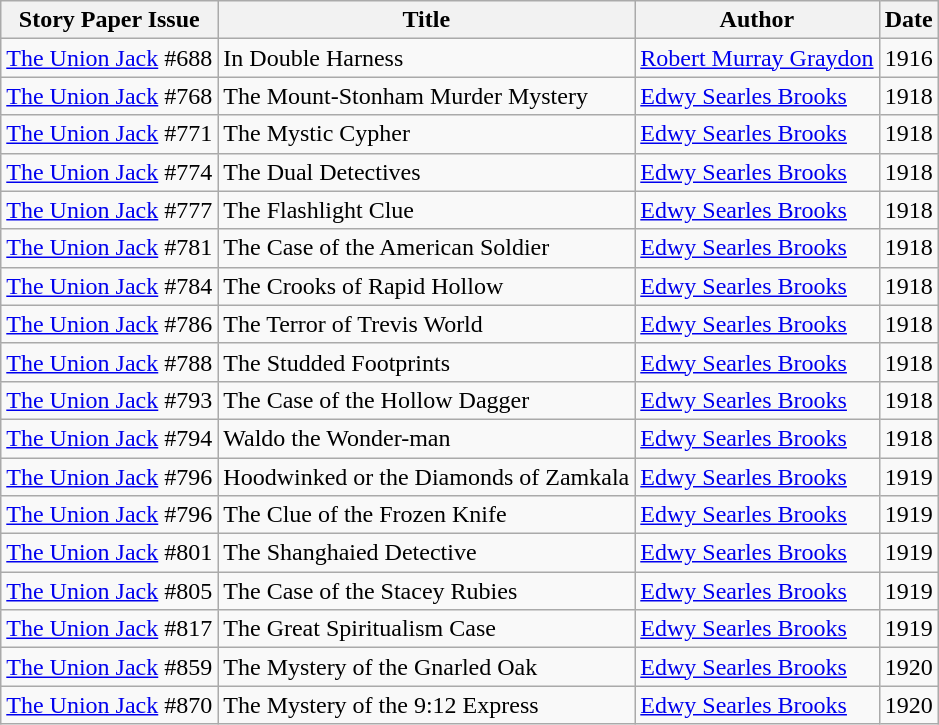<table class="wikitable">
<tr>
<th>Story Paper Issue</th>
<th>Title</th>
<th>Author</th>
<th>Date</th>
</tr>
<tr>
<td><a href='#'>The Union Jack</a> #688</td>
<td>In Double Harness</td>
<td><a href='#'>Robert Murray Graydon</a></td>
<td>1916</td>
</tr>
<tr>
<td><a href='#'>The Union Jack</a> #768</td>
<td>The Mount-Stonham Murder Mystery</td>
<td><a href='#'>Edwy Searles Brooks</a></td>
<td>1918</td>
</tr>
<tr>
<td><a href='#'>The Union Jack</a> #771</td>
<td>The Mystic Cypher</td>
<td><a href='#'>Edwy Searles Brooks</a></td>
<td>1918</td>
</tr>
<tr>
<td><a href='#'>The Union Jack</a> #774</td>
<td>The Dual Detectives</td>
<td><a href='#'>Edwy Searles Brooks</a></td>
<td>1918</td>
</tr>
<tr>
<td><a href='#'>The Union Jack</a> #777</td>
<td>The Flashlight Clue</td>
<td><a href='#'>Edwy Searles Brooks</a></td>
<td>1918</td>
</tr>
<tr>
<td><a href='#'>The Union Jack</a> #781</td>
<td>The Case of the American Soldier</td>
<td><a href='#'>Edwy Searles Brooks</a></td>
<td>1918</td>
</tr>
<tr>
<td><a href='#'>The Union Jack</a> #784</td>
<td>The Crooks of Rapid Hollow</td>
<td><a href='#'>Edwy Searles Brooks</a></td>
<td>1918</td>
</tr>
<tr>
<td><a href='#'>The Union Jack</a> #786</td>
<td>The Terror of Trevis World</td>
<td><a href='#'>Edwy Searles Brooks</a></td>
<td>1918</td>
</tr>
<tr>
<td><a href='#'>The Union Jack</a> #788</td>
<td>The Studded Footprints</td>
<td><a href='#'>Edwy Searles Brooks</a></td>
<td>1918</td>
</tr>
<tr>
<td><a href='#'>The Union Jack</a> #793</td>
<td>The Case of the Hollow Dagger</td>
<td><a href='#'>Edwy Searles Brooks</a></td>
<td>1918</td>
</tr>
<tr>
<td><a href='#'>The Union Jack</a> #794</td>
<td>Waldo the Wonder-man</td>
<td><a href='#'>Edwy Searles Brooks</a></td>
<td>1918</td>
</tr>
<tr>
<td><a href='#'>The Union Jack</a> #796</td>
<td>Hoodwinked or the Diamonds of Zamkala</td>
<td><a href='#'>Edwy Searles Brooks</a></td>
<td>1919</td>
</tr>
<tr>
<td><a href='#'>The Union Jack</a> #796</td>
<td>The Clue of the Frozen Knife</td>
<td><a href='#'>Edwy Searles Brooks</a></td>
<td>1919</td>
</tr>
<tr>
<td><a href='#'>The Union Jack</a> #801</td>
<td>The Shanghaied Detective</td>
<td><a href='#'>Edwy Searles Brooks</a></td>
<td>1919</td>
</tr>
<tr>
<td><a href='#'>The Union Jack</a> #805</td>
<td>The Case of the Stacey Rubies</td>
<td><a href='#'>Edwy Searles Brooks</a></td>
<td>1919</td>
</tr>
<tr>
<td><a href='#'>The Union Jack</a> #817</td>
<td>The Great Spiritualism Case</td>
<td><a href='#'>Edwy Searles Brooks</a></td>
<td>1919</td>
</tr>
<tr>
<td><a href='#'>The Union Jack</a> #859</td>
<td>The Mystery of the Gnarled Oak</td>
<td><a href='#'>Edwy Searles Brooks</a></td>
<td>1920</td>
</tr>
<tr>
<td><a href='#'>The Union Jack</a> #870</td>
<td>The Mystery of the 9:12 Express</td>
<td><a href='#'>Edwy Searles Brooks</a></td>
<td>1920</td>
</tr>
</table>
